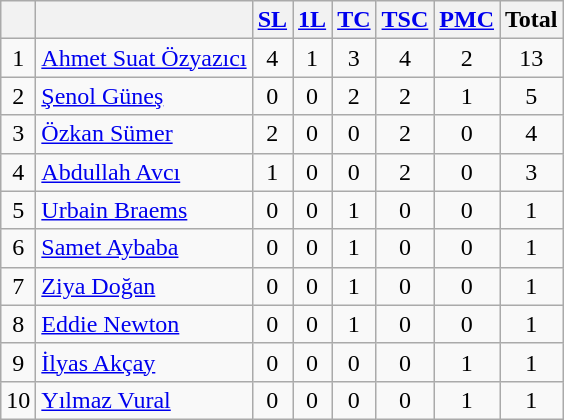<table class="wikitable plainrowheaders sortable" style="text-align:center">
<tr>
<th></th>
<th></th>
<th><a href='#'>SL</a></th>
<th><a href='#'>1L</a></th>
<th><a href='#'>TC</a></th>
<th><a href='#'>TSC</a></th>
<th><a href='#'>PMC</a></th>
<th>Total</th>
</tr>
<tr>
<td>1</td>
<td align="left"> <a href='#'>Ahmet Suat Özyazıcı</a></td>
<td>4</td>
<td>1</td>
<td>3</td>
<td>4</td>
<td>2</td>
<td>13</td>
</tr>
<tr>
<td>2</td>
<td align="left"> <a href='#'>Şenol Güneş</a></td>
<td>0</td>
<td>0</td>
<td>2</td>
<td>2</td>
<td>1</td>
<td>5</td>
</tr>
<tr>
<td>3</td>
<td align="left"> <a href='#'>Özkan Sümer</a></td>
<td>2</td>
<td>0</td>
<td>0</td>
<td>2</td>
<td>0</td>
<td>4</td>
</tr>
<tr>
<td>4</td>
<td align="left"> <a href='#'>Abdullah Avcı</a></td>
<td>1</td>
<td>0</td>
<td>0</td>
<td>2</td>
<td>0</td>
<td>3</td>
</tr>
<tr>
<td>5</td>
<td align="left"> <a href='#'>Urbain Braems</a></td>
<td>0</td>
<td>0</td>
<td>1</td>
<td>0</td>
<td>0</td>
<td>1</td>
</tr>
<tr>
<td>6</td>
<td align="left"> <a href='#'>Samet Aybaba</a></td>
<td>0</td>
<td>0</td>
<td>1</td>
<td>0</td>
<td>0</td>
<td>1</td>
</tr>
<tr>
<td>7</td>
<td align="left"> <a href='#'>Ziya Doğan</a></td>
<td>0</td>
<td>0</td>
<td>1</td>
<td>0</td>
<td>0</td>
<td>1</td>
</tr>
<tr>
<td>8</td>
<td align="left"> <a href='#'>Eddie Newton</a></td>
<td>0</td>
<td>0</td>
<td>1</td>
<td>0</td>
<td>0</td>
<td>1</td>
</tr>
<tr>
<td>9</td>
<td align="left"> <a href='#'>İlyas Akçay</a></td>
<td>0</td>
<td>0</td>
<td>0</td>
<td>0</td>
<td>1</td>
<td>1</td>
</tr>
<tr>
<td>10</td>
<td align="left"> <a href='#'>Yılmaz Vural</a></td>
<td>0</td>
<td>0</td>
<td>0</td>
<td>0</td>
<td>1</td>
<td>1</td>
</tr>
</table>
